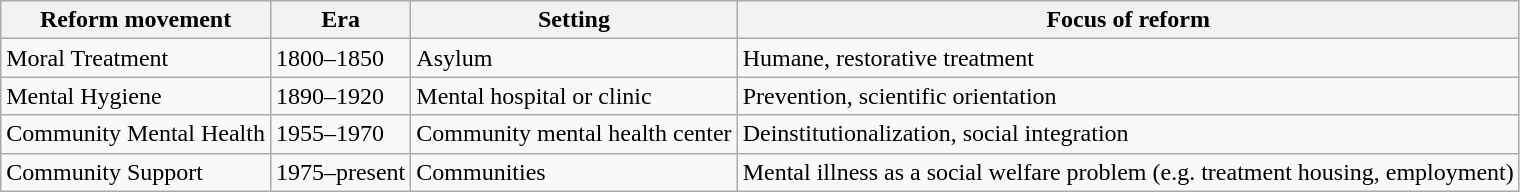<table class="wikitable">
<tr>
<th>Reform movement</th>
<th scope="col">Era</th>
<th scope="col">Setting</th>
<th scope="col">Focus of reform</th>
</tr>
<tr>
<td>Moral Treatment</td>
<td>1800–1850</td>
<td>Asylum</td>
<td>Humane, restorative treatment</td>
</tr>
<tr>
<td>Mental Hygiene</td>
<td>1890–1920</td>
<td>Mental hospital or clinic</td>
<td>Prevention, scientific orientation</td>
</tr>
<tr>
<td>Community Mental Health</td>
<td>1955–1970</td>
<td>Community mental health center</td>
<td>Deinstitutionalization, social integration</td>
</tr>
<tr>
<td>Community Support</td>
<td>1975–present</td>
<td>Communities</td>
<td>Mental illness as a social welfare problem (e.g. treatment housing, employment)</td>
</tr>
</table>
